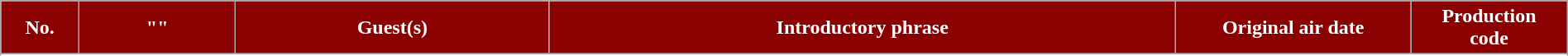<table class="wikitable plainrowheaders" style="width:100%; margin:auto;">
<tr>
<th style="background-color: #8B0000; color:#ffffff" width=5%><abbr>No.</abbr></th>
<th style="background-color: #8B0000; color:#ffffff" width=10%>"<a href='#'></a>"</th>
<th style="background-color: #8B0000; color:#ffffff" width=20%>Guest(s)</th>
<th style="background-color: #8B0000; color:#ffffff" width=40%>Introductory phrase</th>
<th style="background-color: #8B0000; color:#ffffff" width=15%>Original air date</th>
<th style="background-color: #8B0000; color:#ffffff" width=10%>Production <br> code</th>
</tr>
<tr>
</tr>
<tr>
</tr>
<tr>
</tr>
<tr>
</tr>
<tr>
</tr>
<tr>
</tr>
<tr>
</tr>
<tr>
</tr>
<tr>
</tr>
<tr>
</tr>
<tr>
</tr>
<tr>
</tr>
<tr>
</tr>
<tr>
</tr>
</table>
